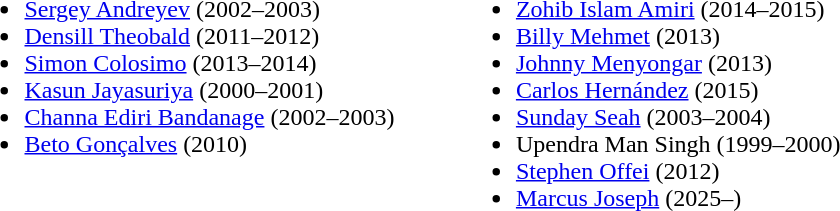<table>
<tr>
<td valign="top"><br><ul><li> <a href='#'>Sergey Andreyev</a> (2002–2003)</li><li> <a href='#'>Densill Theobald</a> (2011–2012)</li><li> <a href='#'>Simon Colosimo</a> (2013–2014)</li><li> <a href='#'>Kasun Jayasuriya</a> (2000–2001)</li><li> <a href='#'>Channa Ediri Bandanage</a> (2002–2003)</li><li> <a href='#'>Beto Gonçalves</a> (2010)</li></ul></td>
<td width="33"> </td>
<td valign="top"><br><ul><li> <a href='#'>Zohib Islam Amiri</a> (2014–2015)</li><li> <a href='#'>Billy Mehmet</a> (2013)</li><li> <a href='#'>Johnny Menyongar</a> (2013)</li><li> <a href='#'>Carlos Hernández</a> (2015)</li><li> <a href='#'>Sunday Seah</a> (2003–2004)</li><li> Upendra Man Singh (1999–2000)</li><li> <a href='#'>Stephen Offei</a> (2012)</li><li> <a href='#'>Marcus Joseph</a> (2025–)</li></ul></td>
</tr>
</table>
